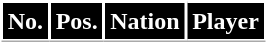<table class="wikitable sortable">
<tr>
<th style="background:#000000; color:#FFFFFF; border:2px solid #FFFFFF;" scope="col">No.</th>
<th style="background:#000000; color:#FFFFFF; border:2px solid #FFFFFF;" scope="col">Pos.</th>
<th style="background:#000000; color:#FFFFFF; border:2px solid #FFFFFF;" scope="col">Nation</th>
<th style="background:#000000; color:#FFFFFF; border:2px solid #FFFFFF;" scope="col">Player</th>
</tr>
<tr>
</tr>
</table>
